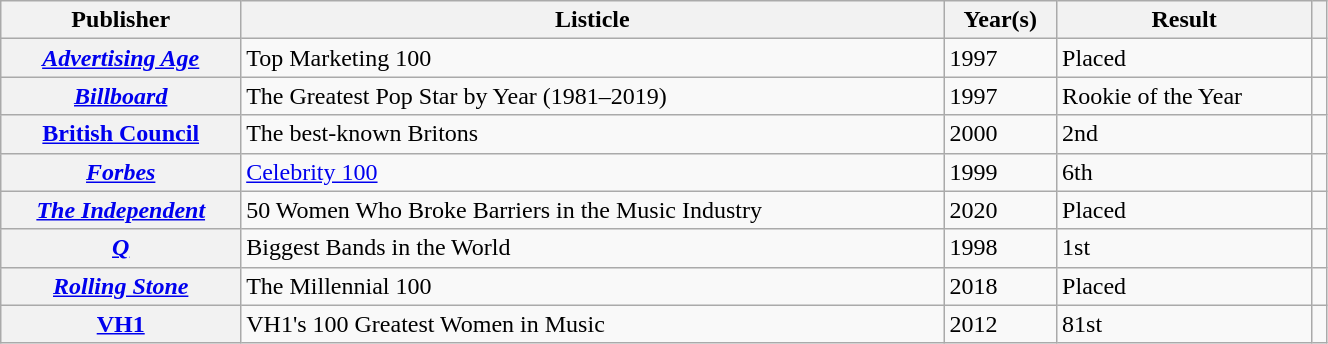<table class="wikitable sortable plainrowheaders" style="width: 70%;">
<tr>
<th scope="col">Publisher</th>
<th scope="col">Listicle</th>
<th scope="col">Year(s)</th>
<th scope="col">Result</th>
<th scope="col" class="unsortable"></th>
</tr>
<tr>
<th scope="row"><em><a href='#'>Advertising Age</a></em></th>
<td>Top Marketing 100</td>
<td>1997</td>
<td>Placed</td>
<td style="text-align:center;"></td>
</tr>
<tr>
<th scope="row"><em><a href='#'>Billboard</a></em></th>
<td>The Greatest Pop Star by Year (1981–2019)</td>
<td>1997</td>
<td>Rookie of the Year</td>
<td style="text-align:center;"></td>
</tr>
<tr>
<th scope="row"><a href='#'>British Council</a></th>
<td>The best-known Britons</td>
<td>2000</td>
<td>2nd</td>
<td style="text-align:center;"></td>
</tr>
<tr>
<th scope="row"><em><a href='#'>Forbes</a></em></th>
<td><a href='#'>Celebrity 100</a></td>
<td>1999</td>
<td>6th</td>
<td style="text-align:center;"></td>
</tr>
<tr>
<th scope="row"><em><a href='#'>The Independent</a></em></th>
<td>50 Women Who Broke Barriers in the Music Industry</td>
<td>2020</td>
<td>Placed</td>
<td style="text-align:center;"></td>
</tr>
<tr>
<th scope="row"><em><a href='#'>Q</a></em></th>
<td>Biggest Bands in the World</td>
<td>1998</td>
<td>1st</td>
<td style="text-align:center;"></td>
</tr>
<tr>
<th scope="row"><em><a href='#'>Rolling Stone</a></em></th>
<td>The Millennial 100 </td>
<td>2018</td>
<td>Placed</td>
<td style="text-align:center;"></td>
</tr>
<tr>
<th scope="row"><a href='#'>VH1</a></th>
<td>VH1's 100 Greatest Women in Music</td>
<td>2012</td>
<td>81st</td>
<td style="text-align:center;"></td>
</tr>
</table>
